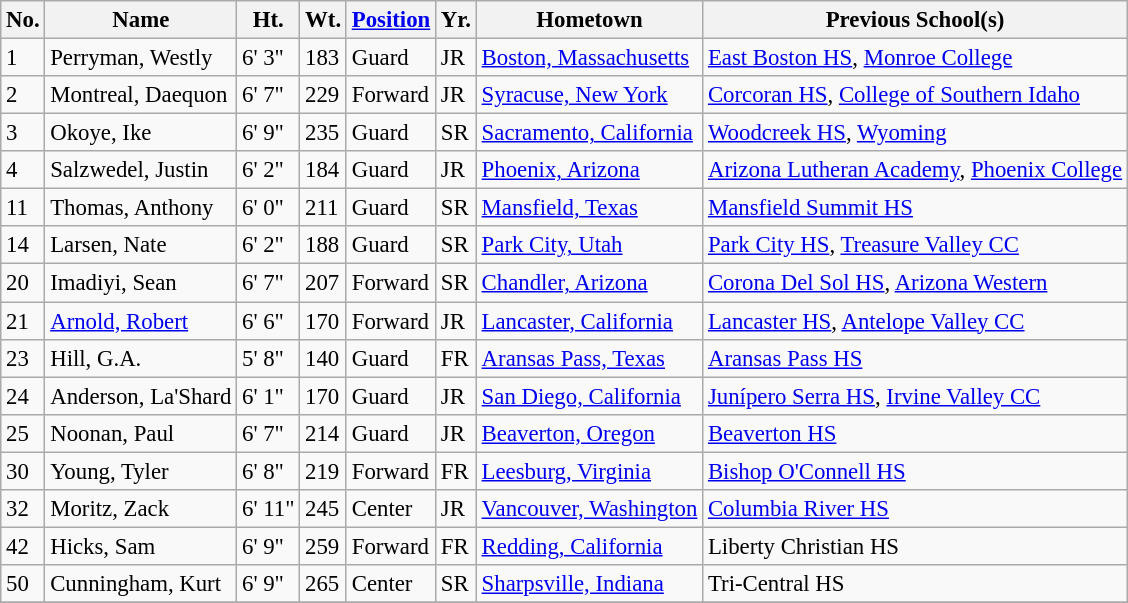<table class="wikitable sortable" style="font-size:95%;">
<tr>
<th>No.</th>
<th>Name</th>
<th>Ht.</th>
<th>Wt.</th>
<th><a href='#'>Position</a></th>
<th>Yr.</th>
<th>Hometown</th>
<th>Previous School(s)</th>
</tr>
<tr>
<td>1</td>
<td style="text-align:left">Perryman, Westly</td>
<td style="text-align:left">6' 3"</td>
<td>183</td>
<td>Guard</td>
<td style="text-align:left">JR</td>
<td style="text-align:left"><a href='#'>Boston, Massachusetts</a></td>
<td style="text-align:left"><a href='#'>East Boston HS</a>, <a href='#'>Monroe College</a></td>
</tr>
<tr>
<td>2</td>
<td style="text-align:left">Montreal, Daequon</td>
<td style="text-align:left">6' 7"</td>
<td>229</td>
<td>Forward</td>
<td style="text-align:left">JR</td>
<td style="text-align:left"><a href='#'>Syracuse, New York</a></td>
<td style="text-align:left"><a href='#'>Corcoran HS</a>, <a href='#'>College of Southern Idaho</a></td>
</tr>
<tr>
<td>3</td>
<td style="text-align:left">Okoye, Ike</td>
<td style="text-align:left">6' 9"</td>
<td>235</td>
<td>Guard</td>
<td style="text-align:left">SR</td>
<td style="text-align:left"><a href='#'>Sacramento, California</a></td>
<td style="text-align:left"><a href='#'>Woodcreek HS</a>, <a href='#'>Wyoming</a></td>
</tr>
<tr>
<td>4</td>
<td style="text-align:left">Salzwedel, Justin</td>
<td style="text-align:left">6' 2"</td>
<td>184</td>
<td>Guard</td>
<td style="text-align:left">JR</td>
<td style="text-align:left"><a href='#'>Phoenix, Arizona</a></td>
<td style="text-align:left"><a href='#'>Arizona Lutheran Academy</a>, <a href='#'>Phoenix College</a></td>
</tr>
<tr>
<td>11</td>
<td style="text-align:left">Thomas, Anthony</td>
<td style="text-align:left">6' 0"</td>
<td>211</td>
<td>Guard</td>
<td style="text-align:left">SR</td>
<td style="text-align:left"><a href='#'>Mansfield, Texas</a></td>
<td style="text-align:left"><a href='#'>Mansfield Summit HS</a></td>
</tr>
<tr>
<td>14</td>
<td style="text-align:left">Larsen, Nate</td>
<td style="text-align:left">6' 2"</td>
<td>188</td>
<td>Guard</td>
<td style="text-align:left">SR</td>
<td style="text-align:left"><a href='#'>Park City, Utah</a></td>
<td style="text-align:left"><a href='#'>Park City HS</a>, <a href='#'>Treasure Valley CC</a></td>
</tr>
<tr>
<td>20</td>
<td style="text-align:left">Imadiyi, Sean</td>
<td style="text-align:left">6' 7"</td>
<td>207</td>
<td>Forward</td>
<td style="text-align:left">SR</td>
<td style="text-align:left"><a href='#'>Chandler, Arizona</a></td>
<td style="text-align:left"><a href='#'>Corona Del Sol HS</a>, <a href='#'>Arizona Western</a></td>
</tr>
<tr>
<td>21</td>
<td style="text-align:left"><a href='#'>Arnold, Robert</a></td>
<td style="text-align:left">6' 6"</td>
<td>170</td>
<td>Forward</td>
<td style="text-align:left">JR</td>
<td style="text-align:left"><a href='#'>Lancaster, California</a></td>
<td style="text-align:left"><a href='#'>Lancaster HS</a>, <a href='#'>Antelope Valley CC</a></td>
</tr>
<tr>
<td>23</td>
<td style="text-align:left">Hill, G.A.</td>
<td style="text-align:left">5' 8"</td>
<td>140</td>
<td>Guard</td>
<td style="text-align:left">FR</td>
<td style="text-align:left"><a href='#'>Aransas Pass, Texas</a></td>
<td style="text-align:left"><a href='#'>Aransas Pass HS</a></td>
</tr>
<tr>
<td>24</td>
<td style="text-align:left">Anderson, La'Shard</td>
<td style="text-align:left">6' 1"</td>
<td>170</td>
<td>Guard</td>
<td style="text-align:left">JR</td>
<td style="text-align:left"><a href='#'>San Diego, California</a></td>
<td style="text-align:left"><a href='#'>Junípero Serra HS</a>, <a href='#'>Irvine Valley CC</a></td>
</tr>
<tr>
<td>25</td>
<td style="text-align:left">Noonan, Paul</td>
<td style="text-align:left">6' 7"</td>
<td>214</td>
<td>Guard</td>
<td style="text-align:left">JR</td>
<td style="text-align:left"><a href='#'>Beaverton, Oregon</a></td>
<td style="text-align:left"><a href='#'>Beaverton HS</a></td>
</tr>
<tr>
<td>30</td>
<td style="text-align:left">Young, Tyler</td>
<td style="text-align:left">6' 8"</td>
<td>219</td>
<td>Forward</td>
<td style="text-align:left">FR</td>
<td style="text-align:left"><a href='#'>Leesburg, Virginia</a></td>
<td style="text-align:left"><a href='#'>Bishop O'Connell HS</a></td>
</tr>
<tr>
<td>32</td>
<td style="text-align:left">Moritz, Zack</td>
<td style="text-align:left">6' 11"</td>
<td>245</td>
<td>Center</td>
<td style="text-align:left">JR</td>
<td style="text-align:left"><a href='#'>Vancouver, Washington</a></td>
<td style="text-align:left"><a href='#'>Columbia River HS</a></td>
</tr>
<tr>
<td>42</td>
<td style="text-align:left">Hicks, Sam</td>
<td style="text-align:left">6' 9"</td>
<td>259</td>
<td>Forward</td>
<td style="text-align:left">FR</td>
<td style="text-align:left"><a href='#'>Redding, California</a></td>
<td style="text-align:left">Liberty Christian HS</td>
</tr>
<tr>
<td>50</td>
<td style="text-align:left">Cunningham, Kurt</td>
<td style="text-align:left">6' 9"</td>
<td>265</td>
<td>Center</td>
<td style="text-align:left">SR</td>
<td style="text-align:left"><a href='#'>Sharpsville, Indiana</a></td>
<td style="text-align:left">Tri-Central HS</td>
</tr>
<tr>
</tr>
</table>
